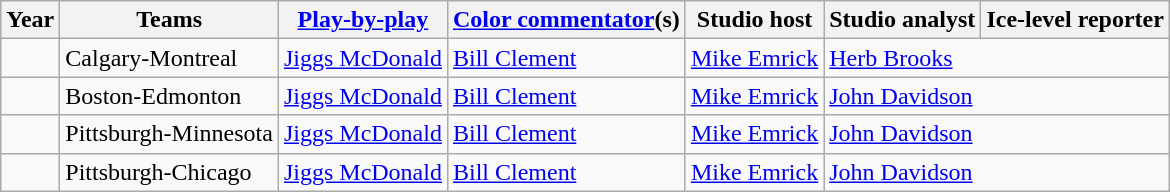<table class="wikitable">
<tr>
<th>Year</th>
<th>Teams</th>
<th><a href='#'>Play-by-play</a></th>
<th><a href='#'>Color commentator</a>(s)</th>
<th>Studio host</th>
<th>Studio analyst</th>
<th>Ice-level reporter</th>
</tr>
<tr>
<td></td>
<td>Calgary-Montreal</td>
<td><a href='#'>Jiggs McDonald</a></td>
<td><a href='#'>Bill Clement</a></td>
<td><a href='#'>Mike Emrick</a></td>
<td colspan="2"><a href='#'>Herb Brooks</a></td>
</tr>
<tr>
<td></td>
<td>Boston-Edmonton</td>
<td><a href='#'>Jiggs McDonald</a></td>
<td><a href='#'>Bill Clement</a></td>
<td><a href='#'>Mike Emrick</a></td>
<td colspan="2"><a href='#'>John Davidson</a></td>
</tr>
<tr>
<td></td>
<td>Pittsburgh-Minnesota</td>
<td><a href='#'>Jiggs McDonald</a></td>
<td><a href='#'>Bill Clement</a></td>
<td><a href='#'>Mike Emrick</a></td>
<td colspan="2"><a href='#'>John Davidson</a></td>
</tr>
<tr>
<td></td>
<td>Pittsburgh-Chicago</td>
<td><a href='#'>Jiggs McDonald</a></td>
<td><a href='#'>Bill Clement</a></td>
<td><a href='#'>Mike Emrick</a></td>
<td colspan="2"><a href='#'>John Davidson</a></td>
</tr>
</table>
